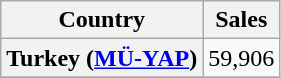<table class="wikitable plainrowheaders">
<tr>
<th scope="col">Country</th>
<th scope="col">Sales</th>
</tr>
<tr>
<th scope="row">Turkey (<a href='#'>MÜ-YAP</a>)</th>
<td>59,906</td>
</tr>
<tr>
</tr>
</table>
